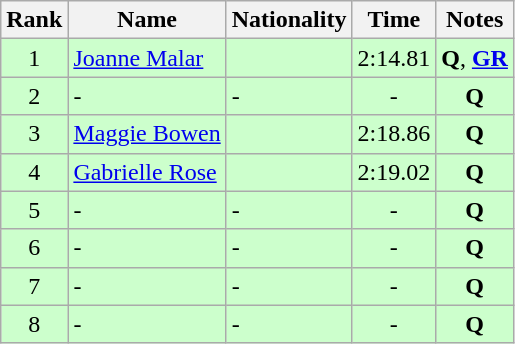<table class="wikitable sortable" style="text-align:center">
<tr>
<th>Rank</th>
<th>Name</th>
<th>Nationality</th>
<th>Time</th>
<th>Notes</th>
</tr>
<tr bgcolor=ccffcc>
<td>1</td>
<td align=left><a href='#'>Joanne Malar</a></td>
<td align=left></td>
<td>2:14.81</td>
<td><strong>Q</strong>, <strong><a href='#'>GR</a></strong></td>
</tr>
<tr bgcolor=ccffcc>
<td>2</td>
<td align=left>-</td>
<td align=left>-</td>
<td>-</td>
<td><strong>Q</strong></td>
</tr>
<tr bgcolor=ccffcc>
<td>3</td>
<td align=left><a href='#'>Maggie Bowen</a></td>
<td align=left></td>
<td>2:18.86</td>
<td><strong>Q</strong></td>
</tr>
<tr bgcolor=ccffcc>
<td>4</td>
<td align=left><a href='#'>Gabrielle Rose</a></td>
<td align=left></td>
<td>2:19.02</td>
<td><strong>Q</strong></td>
</tr>
<tr bgcolor=ccffcc>
<td>5</td>
<td align=left>-</td>
<td align=left>-</td>
<td>-</td>
<td><strong>Q</strong></td>
</tr>
<tr bgcolor=ccffcc>
<td>6</td>
<td align=left>-</td>
<td align=left>-</td>
<td>-</td>
<td><strong>Q</strong></td>
</tr>
<tr bgcolor=ccffcc>
<td>7</td>
<td align=left>-</td>
<td align=left>-</td>
<td>-</td>
<td><strong>Q</strong></td>
</tr>
<tr bgcolor=ccffcc>
<td>8</td>
<td align=left>-</td>
<td align=left>-</td>
<td>-</td>
<td><strong>Q</strong></td>
</tr>
</table>
